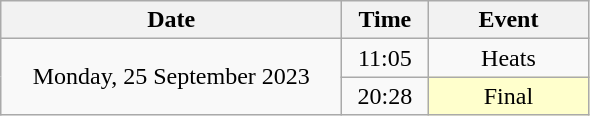<table class = "wikitable" style="text-align:center;">
<tr>
<th width=220>Date</th>
<th width=50>Time</th>
<th width=100>Event</th>
</tr>
<tr>
<td rowspan=2>Monday, 25 September 2023</td>
<td>11:05</td>
<td>Heats</td>
</tr>
<tr>
<td>20:28</td>
<td bgcolor=ffffcc>Final</td>
</tr>
</table>
